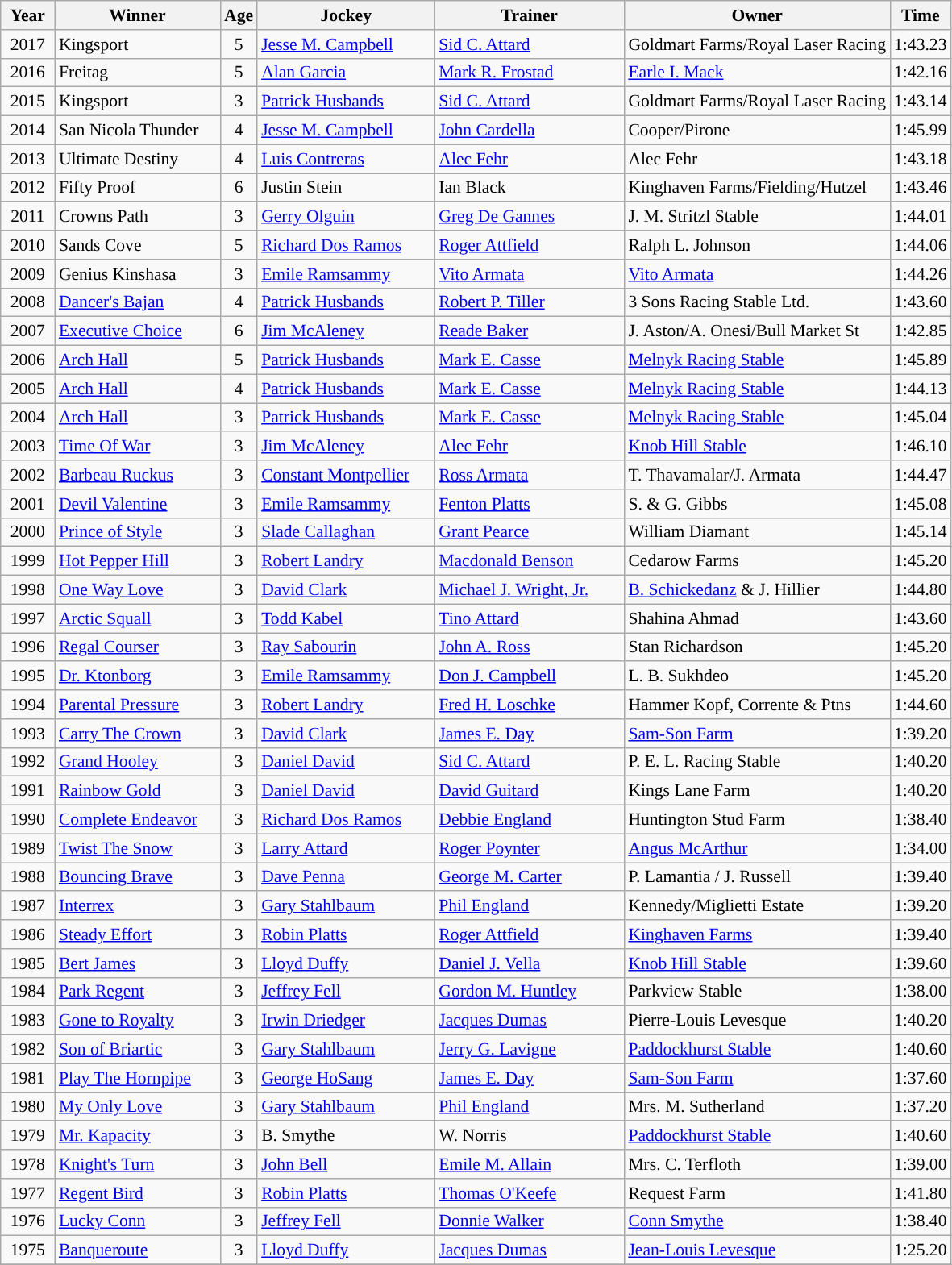<table class="wikitable sortable" style="font-size:90%">
<tr>
<th style="width:38px">Year<br></th>
<th style="width:130px">Winner<br></th>
<th style="width:20px">Age<br></th>
<th style="width:140px">Jockey<br></th>
<th style="width:150px">Trainer<br></th>
<th style="width:">Owner<br></th>
<th style="width:25px">Time</th>
</tr>
<tr>
<td align=center>2017</td>
<td>Kingsport</td>
<td align=center>5</td>
<td><a href='#'>Jesse M. Campbell</a></td>
<td><a href='#'>Sid C. Attard</a></td>
<td>Goldmart Farms/Royal Laser Racing</td>
<td>1:43.23</td>
</tr>
<tr>
<td align=center>2016</td>
<td>Freitag</td>
<td align=center>5</td>
<td><a href='#'>Alan Garcia</a></td>
<td><a href='#'>Mark R. Frostad</a></td>
<td><a href='#'>Earle I. Mack</a></td>
<td>1:42.16</td>
</tr>
<tr>
<td align=center>2015</td>
<td>Kingsport</td>
<td align=center>3</td>
<td><a href='#'>Patrick Husbands</a></td>
<td><a href='#'>Sid C. Attard</a></td>
<td>Goldmart Farms/Royal Laser Racing</td>
<td>1:43.14</td>
</tr>
<tr>
<td align=center>2014</td>
<td>San Nicola Thunder</td>
<td align=center>4</td>
<td><a href='#'>Jesse M. Campbell</a></td>
<td><a href='#'>John Cardella</a></td>
<td>Cooper/Pirone</td>
<td>1:45.99</td>
</tr>
<tr>
<td align=center>2013</td>
<td>Ultimate Destiny</td>
<td align=center>4</td>
<td><a href='#'>Luis Contreras</a></td>
<td><a href='#'>Alec Fehr</a></td>
<td>Alec Fehr</td>
<td>1:43.18</td>
</tr>
<tr>
<td align=center>2012</td>
<td>Fifty Proof</td>
<td align=center>6</td>
<td>Justin Stein</td>
<td>Ian Black</td>
<td>Kinghaven Farms/Fielding/Hutzel</td>
<td>1:43.46</td>
</tr>
<tr>
<td align=center>2011</td>
<td>Crowns Path</td>
<td align=center>3</td>
<td><a href='#'>Gerry Olguin</a></td>
<td><a href='#'>Greg De Gannes</a></td>
<td>J. M. Stritzl Stable</td>
<td>1:44.01</td>
</tr>
<tr>
<td align=center>2010</td>
<td>Sands Cove</td>
<td align=center>5</td>
<td><a href='#'>Richard Dos Ramos</a></td>
<td><a href='#'>Roger Attfield</a></td>
<td>Ralph L. Johnson</td>
<td>1:44.06</td>
</tr>
<tr>
<td align=center>2009</td>
<td>Genius Kinshasa</td>
<td align=center>3</td>
<td><a href='#'>Emile Ramsammy</a></td>
<td><a href='#'>Vito Armata</a></td>
<td><a href='#'>Vito Armata</a></td>
<td>1:44.26</td>
</tr>
<tr>
<td align=center>2008</td>
<td><a href='#'>Dancer's Bajan</a></td>
<td align=center>4</td>
<td><a href='#'>Patrick Husbands</a></td>
<td><a href='#'>Robert P. Tiller</a></td>
<td>3 Sons Racing Stable Ltd.</td>
<td>1:43.60</td>
</tr>
<tr>
<td align=center>2007</td>
<td><a href='#'>Executive Choice</a></td>
<td align=center>6</td>
<td><a href='#'>Jim McAleney</a></td>
<td><a href='#'>Reade Baker</a></td>
<td>J. Aston/A. Onesi/Bull Market St</td>
<td>1:42.85</td>
</tr>
<tr>
<td align=center>2006</td>
<td><a href='#'>Arch Hall</a></td>
<td align=center>5</td>
<td><a href='#'>Patrick Husbands</a></td>
<td><a href='#'>Mark E. Casse</a></td>
<td><a href='#'>Melnyk Racing Stable</a></td>
<td>1:45.89</td>
</tr>
<tr>
<td align=center>2005</td>
<td><a href='#'>Arch Hall</a></td>
<td align=center>4</td>
<td><a href='#'>Patrick Husbands</a></td>
<td><a href='#'>Mark E. Casse</a></td>
<td><a href='#'>Melnyk Racing Stable</a></td>
<td>1:44.13</td>
</tr>
<tr>
<td align=center>2004</td>
<td><a href='#'>Arch Hall</a></td>
<td align=center>3</td>
<td><a href='#'>Patrick Husbands</a></td>
<td><a href='#'>Mark E. Casse</a></td>
<td><a href='#'>Melnyk Racing Stable</a></td>
<td>1:45.04</td>
</tr>
<tr>
<td align=center>2003</td>
<td><a href='#'>Time Of War</a></td>
<td align=center>3</td>
<td><a href='#'>Jim McAleney</a></td>
<td><a href='#'>Alec Fehr</a></td>
<td><a href='#'>Knob Hill Stable</a></td>
<td>1:46.10</td>
</tr>
<tr>
<td align=center>2002</td>
<td><a href='#'>Barbeau Ruckus</a></td>
<td align=center>3</td>
<td><a href='#'>Constant Montpellier</a></td>
<td><a href='#'>Ross Armata</a></td>
<td>T. Thavamalar/J. Armata</td>
<td>1:44.47</td>
</tr>
<tr>
<td align=center>2001</td>
<td><a href='#'>Devil Valentine</a></td>
<td align=center>3</td>
<td><a href='#'>Emile Ramsammy</a></td>
<td><a href='#'>Fenton Platts</a></td>
<td>S. & G. Gibbs</td>
<td>1:45.08</td>
</tr>
<tr>
<td align=center>2000</td>
<td><a href='#'>Prince of Style</a></td>
<td align=center>3</td>
<td><a href='#'>Slade Callaghan</a></td>
<td><a href='#'>Grant Pearce</a></td>
<td>William Diamant</td>
<td>1:45.14</td>
</tr>
<tr>
<td align=center>1999</td>
<td><a href='#'>Hot Pepper Hill</a></td>
<td align=center>3</td>
<td><a href='#'>Robert Landry</a></td>
<td><a href='#'>Macdonald Benson</a></td>
<td>Cedarow Farms</td>
<td>1:45.20</td>
</tr>
<tr>
<td align=center>1998</td>
<td><a href='#'>One Way Love</a></td>
<td align=center>3</td>
<td><a href='#'>David Clark</a></td>
<td><a href='#'>Michael J. Wright, Jr.</a></td>
<td><a href='#'>B. Schickedanz</a> & J. Hillier</td>
<td>1:44.80</td>
</tr>
<tr>
<td align=center>1997</td>
<td><a href='#'>Arctic Squall</a></td>
<td align=center>3</td>
<td><a href='#'>Todd Kabel</a></td>
<td><a href='#'>Tino Attard</a></td>
<td>Shahina Ahmad</td>
<td>1:43.60</td>
</tr>
<tr>
<td align=center>1996</td>
<td><a href='#'>Regal Courser</a></td>
<td align=center>3</td>
<td><a href='#'>Ray Sabourin</a></td>
<td><a href='#'>John A. Ross</a></td>
<td>Stan Richardson</td>
<td>1:45.20</td>
</tr>
<tr>
<td align=center>1995</td>
<td><a href='#'>Dr. Ktonborg</a></td>
<td align=center>3</td>
<td><a href='#'>Emile Ramsammy</a></td>
<td><a href='#'>Don J. Campbell</a></td>
<td>L. B. Sukhdeo</td>
<td>1:45.20</td>
</tr>
<tr>
<td align=center>1994</td>
<td><a href='#'>Parental Pressure</a></td>
<td align=center>3</td>
<td><a href='#'>Robert Landry</a></td>
<td><a href='#'>Fred H. Loschke</a></td>
<td>Hammer Kopf, Corrente & Ptns</td>
<td>1:44.60</td>
</tr>
<tr>
<td align=center>1993</td>
<td><a href='#'>Carry The Crown</a></td>
<td align=center>3</td>
<td><a href='#'>David Clark</a></td>
<td><a href='#'>James E. Day</a></td>
<td><a href='#'>Sam-Son Farm</a></td>
<td>1:39.20</td>
</tr>
<tr>
<td align=center>1992</td>
<td><a href='#'>Grand Hooley</a></td>
<td align=center>3</td>
<td><a href='#'>Daniel David</a></td>
<td><a href='#'>Sid C. Attard</a></td>
<td>P. E. L. Racing Stable</td>
<td>1:40.20</td>
</tr>
<tr>
<td align=center>1991</td>
<td><a href='#'>Rainbow Gold</a></td>
<td align=center>3</td>
<td><a href='#'>Daniel David</a></td>
<td><a href='#'>David Guitard</a></td>
<td>Kings Lane Farm</td>
<td>1:40.20</td>
</tr>
<tr>
<td align=center>1990</td>
<td><a href='#'>Complete Endeavor</a></td>
<td align=center>3</td>
<td><a href='#'>Richard Dos Ramos</a></td>
<td><a href='#'>Debbie England</a></td>
<td>Huntington Stud Farm</td>
<td>1:38.40</td>
</tr>
<tr>
<td align=center>1989</td>
<td><a href='#'>Twist The Snow</a></td>
<td align=center>3</td>
<td><a href='#'>Larry Attard</a></td>
<td><a href='#'>Roger Poynter</a></td>
<td><a href='#'>Angus McArthur</a></td>
<td>1:34.00</td>
</tr>
<tr>
<td align=center>1988</td>
<td><a href='#'>Bouncing Brave</a></td>
<td align=center>3</td>
<td><a href='#'>Dave Penna</a></td>
<td><a href='#'>George M. Carter</a></td>
<td>P. Lamantia / J. Russell</td>
<td>1:39.40</td>
</tr>
<tr>
<td align=center>1987</td>
<td><a href='#'>Interrex</a></td>
<td align=center>3</td>
<td><a href='#'>Gary Stahlbaum</a></td>
<td><a href='#'>Phil England</a></td>
<td>Kennedy/Miglietti Estate</td>
<td>1:39.20</td>
</tr>
<tr>
<td align=center>1986</td>
<td><a href='#'>Steady Effort</a></td>
<td align=center>3</td>
<td><a href='#'>Robin Platts</a></td>
<td><a href='#'>Roger Attfield</a></td>
<td><a href='#'>Kinghaven Farms</a></td>
<td>1:39.40</td>
</tr>
<tr>
<td align=center>1985</td>
<td><a href='#'>Bert James</a></td>
<td align=center>3</td>
<td><a href='#'>Lloyd Duffy</a></td>
<td><a href='#'>Daniel J. Vella</a></td>
<td><a href='#'>Knob Hill Stable</a></td>
<td>1:39.60</td>
</tr>
<tr>
<td align=center>1984</td>
<td><a href='#'>Park Regent</a></td>
<td align=center>3</td>
<td><a href='#'>Jeffrey Fell</a></td>
<td><a href='#'>Gordon M. Huntley</a></td>
<td>Parkview Stable</td>
<td>1:38.00</td>
</tr>
<tr>
<td align=center>1983</td>
<td><a href='#'>Gone to Royalty</a></td>
<td align=center>3</td>
<td><a href='#'>Irwin Driedger</a></td>
<td><a href='#'>Jacques Dumas</a></td>
<td>Pierre-Louis Levesque</td>
<td>1:40.20</td>
</tr>
<tr>
<td align=center>1982</td>
<td><a href='#'>Son of Briartic</a></td>
<td align=center>3</td>
<td><a href='#'>Gary Stahlbaum</a></td>
<td><a href='#'>Jerry G. Lavigne</a></td>
<td><a href='#'>Paddockhurst Stable</a></td>
<td>1:40.60</td>
</tr>
<tr>
<td align=center>1981</td>
<td><a href='#'>Play The Hornpipe</a></td>
<td align=center>3</td>
<td><a href='#'>George HoSang</a></td>
<td><a href='#'>James E. Day</a></td>
<td><a href='#'>Sam-Son Farm</a></td>
<td>1:37.60</td>
</tr>
<tr>
<td align=center>1980</td>
<td><a href='#'>My Only Love</a></td>
<td align=center>3</td>
<td><a href='#'>Gary Stahlbaum</a></td>
<td><a href='#'>Phil England</a></td>
<td>Mrs. M. Sutherland</td>
<td>1:37.20</td>
</tr>
<tr>
<td align=center>1979</td>
<td><a href='#'>Mr. Kapacity</a></td>
<td align=center>3</td>
<td>B. Smythe</td>
<td>W. Norris</td>
<td><a href='#'>Paddockhurst Stable</a></td>
<td>1:40.60</td>
</tr>
<tr>
<td align=center>1978</td>
<td><a href='#'>Knight's Turn</a></td>
<td align=center>3</td>
<td><a href='#'>John Bell</a></td>
<td><a href='#'>Emile M. Allain</a></td>
<td>Mrs. C. Terfloth</td>
<td>1:39.00</td>
</tr>
<tr>
<td align=center>1977</td>
<td><a href='#'>Regent Bird</a></td>
<td align=center>3</td>
<td><a href='#'>Robin Platts</a></td>
<td><a href='#'>Thomas O'Keefe</a></td>
<td>Request Farm</td>
<td>1:41.80</td>
</tr>
<tr>
<td align=center>1976</td>
<td><a href='#'>Lucky Conn</a></td>
<td align=center>3</td>
<td><a href='#'>Jeffrey Fell</a></td>
<td><a href='#'>Donnie Walker</a></td>
<td><a href='#'>Conn Smythe</a></td>
<td>1:38.40</td>
</tr>
<tr>
<td align=center>1975</td>
<td><a href='#'>Banqueroute</a></td>
<td align=center>3</td>
<td><a href='#'>Lloyd Duffy</a></td>
<td><a href='#'>Jacques Dumas</a></td>
<td><a href='#'>Jean-Louis Levesque</a></td>
<td>1:25.20</td>
</tr>
<tr>
</tr>
</table>
